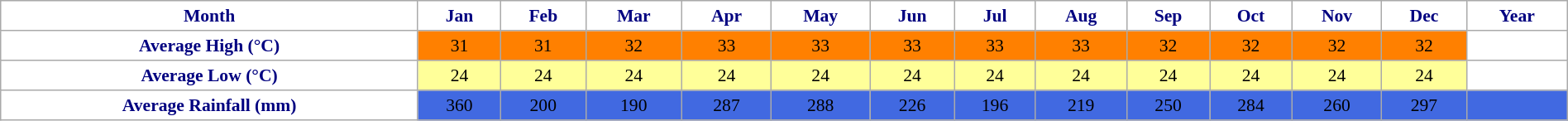<table class="wikitable" style="font-size:90%;width:100%;border:0px;text-align:center;line-height:120%;">
<tr>
<th style="background: #FFFFFF; color: #000080" height="17">Month</th>
<th style="background: #FFFFFF; color:#000080;">Jan</th>
<th style="background: #FFFFFF; color:#000080;">Feb</th>
<th style="background: #FFFFFF; color:#000080;">Mar</th>
<th style="background: #FFFFFF; color:#000080;">Apr</th>
<th style="background: #FFFFFF; color:#000080;">May</th>
<th style="background: #FFFFFF; color:#000080;">Jun</th>
<th style="background: #FFFFFF; color:#000080;">Jul</th>
<th style="background: #FFFFFF; color:#000080;">Aug</th>
<th style="background: #FFFFFF; color:#000080;">Sep</th>
<th style="background: #FFFFFF; color:#000080;">Oct</th>
<th style="background: #FFFFFF; color:#000080;">Nov</th>
<th style="background: #FFFFFF; color:#000080;">Dec</th>
<th style="background: #FFFFFF; color:#000080;">Year</th>
</tr>
<tr>
<th style="background: #FFFFFF; color:#000080;">Average High (°C)<br></th>
<td style="background: #FF8000; color:#000000;">31<br></td>
<td style="background: #FF8000; color:#000000;">31<br></td>
<td style="background: #FF8000; color:#000000;">32<br></td>
<td style="background: #FF8000; color:#000000;">33<br></td>
<td style="background: #FF8000; color:#000000;">33<br></td>
<td style="background: #FF8000; color:#000000;">33<br></td>
<td style="background: #FF8000; color:#000000;">33<br></td>
<td style="background: #FF8000; color:#000000;">33<br></td>
<td style="background: #FF8000; color:#000000;">32<br></td>
<td style="background: #FF8000; color:#000000;">32<br></td>
<td style="background: #FF8000; color:#000000;">32<br></td>
<td style="background: #FF8000; color:#000000;">32<br></td>
<td style="background: #FFFFFF; color:#000000;"></td>
</tr>
<tr>
<th style="background: #FFFFFF; color:#000080;" height="16;">Average Low (°C)<br></th>
<td style="background: #FFFF99; color: black;">24<br></td>
<td style="background: #FFFF99; color: black;">24<br></td>
<td style="background: #FFFF99; color: black;">24<br></td>
<td style="background: #FFFF99; color: black;">24<br></td>
<td style="background: #FFFF99; color: black;">24<br></td>
<td style="background: #FFFF99; color: black;">24<br></td>
<td style="background: #FFFF99; color: black;">24<br></td>
<td style="background: #FFFF99; color: black;">24<br></td>
<td style="background: #FFFF99; color: black;">24<br></td>
<td style="background: #FFFF99; color: black;">24<br></td>
<td style="background: #FFFF99; color: black;">24<br></td>
<td style="background: #FFFF99; color: black;">24<br></td>
<td style="background: #FFFFFF; color: black;"></td>
</tr>
<tr>
<th style="background: #FFFFFF; color:#000080;">Average Rainfall (mm)</th>
<td style="background: #4169E1;">360</td>
<td style="background: #4169E1;">200</td>
<td style="background: #4169E1;">190</td>
<td style="background: #4169E1;">287</td>
<td style="background: #4169E1;">288</td>
<td style="background: #4169E1;">226</td>
<td style="background: #4169E1;">196</td>
<td style="background: #4169E1;">219</td>
<td style="background: #4169E1;">250</td>
<td style="background: #4169E1;">284</td>
<td style="background: #4169E1;">260</td>
<td style="background: #4169E1;">297</td>
<td style="background: #4169E1;"></td>
</tr>
<tr>
</tr>
</table>
